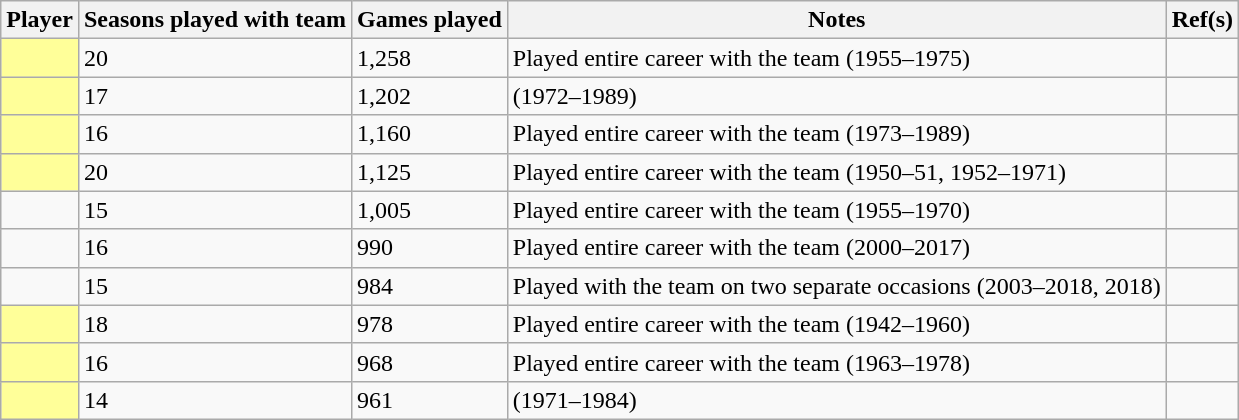<table class="wikitable sortable plainrowheaders">
<tr>
<th scope="col">Player</th>
<th scope="col">Seasons played with team</th>
<th scope="col">Games played</th>
<th scope="col">Notes</th>
<th scope="col" class="unsortable">Ref(s)</th>
</tr>
<tr>
<td style="background:#FFFF99"></td>
<td>20</td>
<td>1,258</td>
<td>Played entire career with the team (1955–1975)</td>
<td></td>
</tr>
<tr>
<td style="background:#FFFF99"></td>
<td>17</td>
<td>1,202</td>
<td>(1972–1989)</td>
<td></td>
</tr>
<tr>
<td style="background:#FFFF99"></td>
<td>16</td>
<td>1,160</td>
<td>Played entire career with the team (1973–1989)</td>
<td></td>
</tr>
<tr>
<td style="background:#FFFF99"></td>
<td>20</td>
<td>1,125</td>
<td>Played entire career with the team (1950–51, 1952–1971)</td>
<td></td>
</tr>
<tr>
<td></td>
<td>15</td>
<td>1,005</td>
<td>Played entire career with the team (1955–1970)</td>
<td></td>
</tr>
<tr>
<td></td>
<td>16</td>
<td>990</td>
<td>Played entire career with the team (2000–2017)</td>
<td></td>
</tr>
<tr>
<td></td>
<td>15</td>
<td>984</td>
<td>Played with the team on two separate occasions (2003–2018, 2018)</td>
<td></td>
</tr>
<tr>
<td style="background:#FFFF99"></td>
<td>18</td>
<td>978</td>
<td>Played entire career with the team (1942–1960)</td>
<td></td>
</tr>
<tr>
<td style="background:#FFFF99"></td>
<td>16</td>
<td>968</td>
<td>Played entire career with the team (1963–1978)</td>
<td></td>
</tr>
<tr>
<td style="background:#FFFF99"></td>
<td>14</td>
<td>961</td>
<td>(1971–1984)</td>
<td></td>
</tr>
</table>
